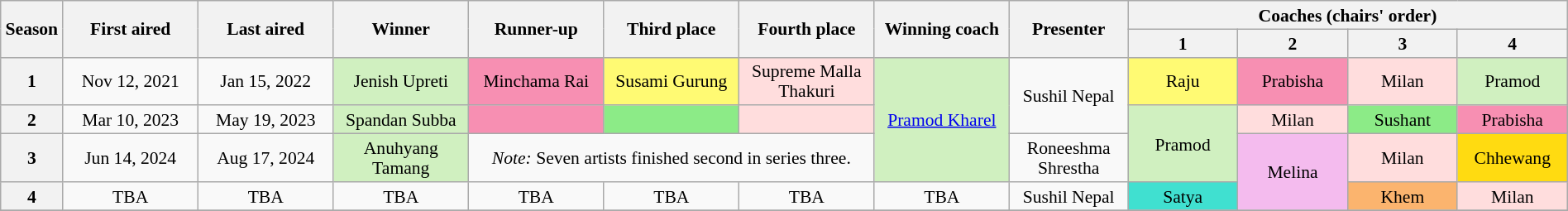<table class="wikitable" style="text-align:center; font-size:90%; line-height:16px; width:100%">
<tr>
<th rowspan="2" width="1%" scope="col">Season</th>
<th rowspan="2" width="8%" scope="col">First aired</th>
<th rowspan="2" width="8%" scope="col">Last aired</th>
<th rowspan="2" width="8%" scope="col">Winner</th>
<th rowspan="2" width="8%" scope="col">Runner-up</th>
<th rowspan="2" width="8%" scope="col">Third place</th>
<th rowspan="2" width="8%" scope="col">Fourth place</th>
<th rowspan="2" width="8%" scope="col">Winning coach</th>
<th rowspan="2" width="7%" scope="col">Presenter</th>
<th colspan="4" scope="col" width="24%">Coaches (chairs' order)</th>
</tr>
<tr>
<th width="6.5%">1</th>
<th width="6.5%">2</th>
<th width="6.5%">3</th>
<th width="6.5%">4</th>
</tr>
<tr>
<th>1</th>
<td>Nov 12, 2021</td>
<td>Jan 15, 2022</td>
<td style="background:#d0f0c0">Jenish Upreti</td>
<td style="background:#f78fb2">Minchama Rai</td>
<td style="background:#fffa73">Susami Gurung</td>
<td style="background:#ffdddd">Supreme Malla Thakuri</td>
<td rowspan="3" style="background:#d0f0c0"><a href='#'>Pramod Kharel</a></td>
<td rowspan="2">Sushil Nepal</td>
<td style="background:#fffa73">Raju</td>
<td rowspan="1" style="background:#f78fb2">Prabisha</td>
<td style="background:#ffdddd">Milan</td>
<td style="background:#d0f0c0">Pramod</td>
</tr>
<tr>
<th>2</th>
<td>Mar 10, 2023</td>
<td>May 19, 2023</td>
<td style="background:#d0f0c0">Spandan Subba</td>
<td style="background:#f78fb2"></td>
<td style="background:#8ceb87"></td>
<td style="background:#ffdddd"></td>
<td rowspan=2 style="background:#d0f0c0">Pramod</td>
<td style="background:#ffdddd">Milan</td>
<td style="background:#8ceb87">Sushant</td>
<td rowspan="1" style="background:#f78fb2">Prabisha</td>
</tr>
<tr>
<th>3</th>
<td>Jun 14, 2024</td>
<td>Aug 17, 2024</td>
<td style="background:#d0f0c0">Anuhyang Tamang</td>
<td colspan="3"><em>Note:</em> Seven artists finished second in series three.</td>
<td>Roneeshma Shrestha</td>
<td rowspan="2" style="background:#f4bbee">Melina</td>
<td style="background:#ffdddd">Milan</td>
<td style="background:#ffdb11">Chhewang</td>
</tr>
<tr>
<th>4</th>
<td>TBA</td>
<td>TBA</td>
<td>TBA</td>
<td>TBA</td>
<td>TBA</td>
<td>TBA</td>
<td>TBA</td>
<td>Sushil Nepal</td>
<td style="background:turquoise">Satya</td>
<td style="background:#fbb46e">Khem</td>
<td style="background:#ffdddd">Milan</td>
</tr>
<tr>
</tr>
</table>
